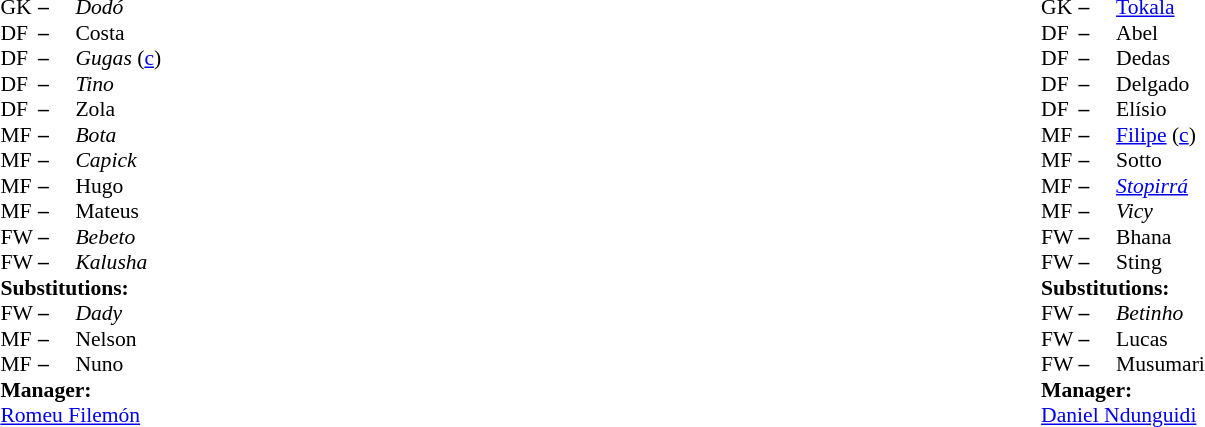<table width="100%">
<tr>
<td valign="top" width="40%"><br><table style="font-size:90%;" cellspacing="0" cellpadding="0" align="center">
<tr>
<th width=25></th>
<th width=25></th>
</tr>
<tr>
<td>GK</td>
<td><strong>–</strong></td>
<td> <em>Dodó</em></td>
</tr>
<tr>
<td>DF</td>
<td><strong>–</strong></td>
<td> Costa</td>
<td></td>
<td></td>
</tr>
<tr>
<td>DF</td>
<td><strong>–</strong></td>
<td> <em>Gugas</em> (<a href='#'>c</a>)</td>
</tr>
<tr>
<td>DF</td>
<td><strong>–</strong></td>
<td> <em>Tino</em></td>
<td></td>
</tr>
<tr>
<td>DF</td>
<td><strong>–</strong></td>
<td> Zola</td>
<td></td>
<td></td>
</tr>
<tr>
<td>MF</td>
<td><strong>–</strong></td>
<td> <em>Bota</em></td>
</tr>
<tr>
<td>MF</td>
<td><strong>–</strong></td>
<td> <em>Capick</em></td>
<td></td>
<td></td>
</tr>
<tr>
<td>MF</td>
<td><strong>–</strong></td>
<td> Hugo</td>
</tr>
<tr>
<td>MF</td>
<td><strong>–</strong></td>
<td> Mateus</td>
</tr>
<tr>
<td>FW</td>
<td><strong>–</strong></td>
<td> <em>Bebeto</em></td>
</tr>
<tr>
<td>FW</td>
<td><strong>–</strong></td>
<td> <em>Kalusha</em></td>
</tr>
<tr>
<td colspan=3><strong>Substitutions:</strong></td>
</tr>
<tr>
<td>FW</td>
<td><strong>–</strong></td>
<td> <em>Dady</em></td>
<td></td>
<td></td>
</tr>
<tr>
<td>MF</td>
<td><strong>–</strong></td>
<td> Nelson</td>
<td></td>
<td></td>
</tr>
<tr>
<td>MF</td>
<td><strong>–</strong></td>
<td> Nuno</td>
<td></td>
<td></td>
</tr>
<tr>
<td colspan=3><strong>Manager:</strong></td>
</tr>
<tr>
<td colspan=3> <a href='#'>Romeu Filemón</a></td>
</tr>
</table>
</td>
<td valign="top"></td>
<td valign="top" width="50%"><br><table style="font-size:90%;" cellspacing="0" cellpadding="0" align="center">
<tr>
<th width=25></th>
<th width=25></th>
</tr>
<tr>
<td>GK</td>
<td><strong>–</strong></td>
<td> <a href='#'>Tokala</a></td>
</tr>
<tr>
<td>DF</td>
<td><strong>–</strong></td>
<td> Abel</td>
</tr>
<tr>
<td>DF</td>
<td><strong>–</strong></td>
<td> Dedas</td>
<td></td>
</tr>
<tr>
<td>DF</td>
<td><strong>–</strong></td>
<td> Delgado</td>
</tr>
<tr>
<td>DF</td>
<td><strong>–</strong></td>
<td> Elísio</td>
</tr>
<tr>
<td>MF</td>
<td><strong>–</strong></td>
<td> <a href='#'>Filipe</a> (<a href='#'>c</a>)</td>
<td></td>
</tr>
<tr>
<td>MF</td>
<td><strong>–</strong></td>
<td> Sotto</td>
</tr>
<tr>
<td>MF</td>
<td><strong>–</strong></td>
<td> <em><a href='#'>Stopirrá</a></em></td>
</tr>
<tr>
<td>MF</td>
<td><strong>–</strong></td>
<td> <em>Vicy</em></td>
<td></td>
<td></td>
</tr>
<tr>
<td>FW</td>
<td><strong>–</strong></td>
<td> Bhana</td>
<td></td>
<td></td>
</tr>
<tr>
<td>FW</td>
<td><strong>–</strong></td>
<td> Sting</td>
<td></td>
<td></td>
</tr>
<tr>
<td colspan=3><strong>Substitutions:</strong></td>
</tr>
<tr>
<td>FW</td>
<td><strong>–</strong></td>
<td> <em>Betinho</em></td>
<td></td>
<td></td>
</tr>
<tr>
<td>FW</td>
<td><strong>–</strong></td>
<td> Lucas</td>
<td></td>
<td></td>
</tr>
<tr>
<td>FW</td>
<td><strong>–</strong></td>
<td> Musumari</td>
<td></td>
<td></td>
</tr>
<tr>
<td colspan=3><strong>Manager:</strong></td>
</tr>
<tr>
<td colspan=3> <a href='#'>Daniel Ndunguidi</a></td>
</tr>
</table>
</td>
</tr>
</table>
